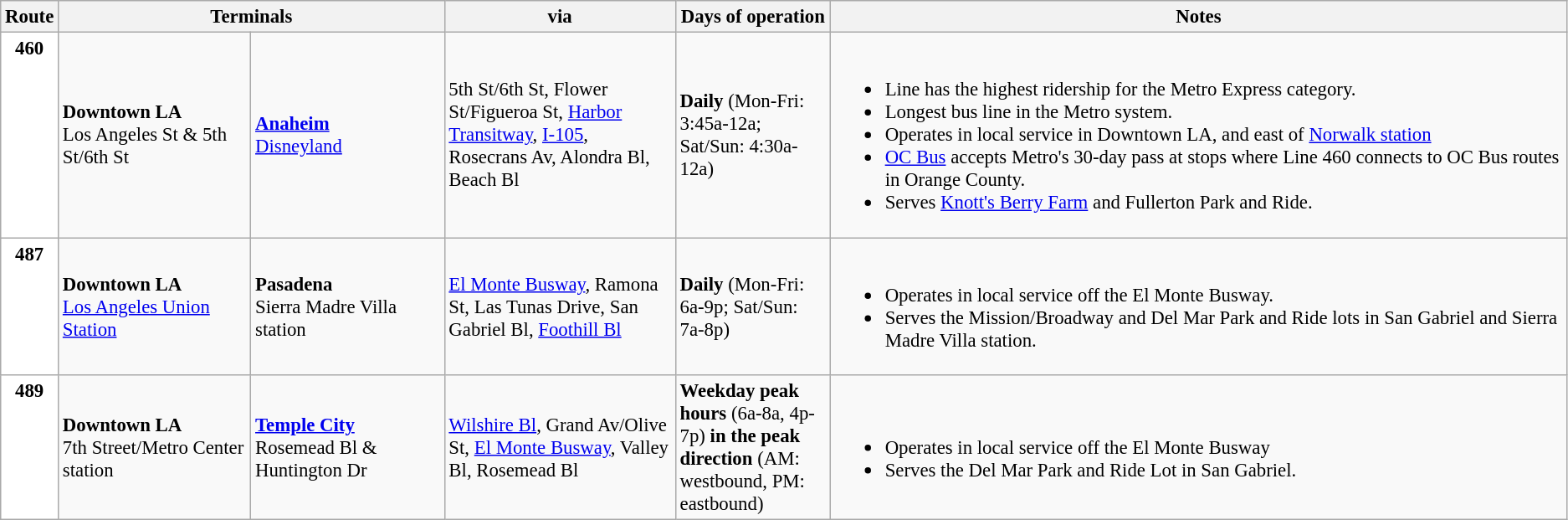<table class="wikitable sticky-header" style="font-size: 95%;" |>
<tr>
<th style="width:2%;">Route</th>
<th style="width:25%;" colspan=2>Terminals</th>
<th style="width:15%;">via</th>
<th style="width:10%;">Days of operation</th>
<th style="width:48%;">Notes</th>
</tr>
<tr>
<td style="background:white; color:black" align="center" valign="top"><div><strong>460</strong></div></td>
<td><strong>Downtown LA</strong><br>Los Angeles St & 5th St/6th St</td>
<td><strong><a href='#'>Anaheim</a></strong><br><a href='#'>Disneyland</a></td>
<td>5th St/6th St, Flower St/Figueroa St, <a href='#'>Harbor Transitway</a>, <a href='#'>I-105</a>, Rosecrans Av, Alondra Bl, Beach Bl</td>
<td><strong>Daily</strong> (Mon-Fri: 3:45a-12a; Sat/Sun: 4:30a-12a)</td>
<td><br><ul><li>Line has the highest ridership for the Metro Express category.</li><li>Longest bus line in the Metro system.</li><li>Operates in local service in Downtown LA, and east of <a href='#'>Norwalk station</a></li><li><a href='#'>OC Bus</a> accepts Metro's 30-day pass at stops where Line 460 connects to OC Bus routes in Orange County.</li><li>Serves <a href='#'>Knott's Berry Farm</a> and Fullerton Park and Ride.</li></ul></td>
</tr>
<tr>
<td style="background:white; color:black" align="center" valign="top"><div><strong>487</strong></div></td>
<td><strong>Downtown LA</strong><br><a href='#'>Los Angeles Union Station</a></td>
<td><strong>Pasadena</strong><br>Sierra Madre Villa station</td>
<td><a href='#'>El Monte Busway</a>, Ramona St, Las Tunas Drive, San Gabriel Bl, <a href='#'>Foothill Bl</a></td>
<td><strong>Daily</strong> (Mon-Fri: 6a-9p; Sat/Sun: 7a-8p)</td>
<td><br><ul><li>Operates in local service off the El Monte Busway.</li><li>Serves the Mission/Broadway and Del Mar Park and Ride lots in San Gabriel and Sierra Madre Villa station.</li></ul></td>
</tr>
<tr>
<td style="background:white; color:black" align="center" valign="top"><div><strong>489</strong></div></td>
<td><strong>Downtown LA</strong><br>7th Street/Metro Center station</td>
<td><strong><a href='#'>Temple City</a></strong><br>Rosemead Bl & Huntington Dr</td>
<td><a href='#'>Wilshire Bl</a>, Grand Av/Olive St, <a href='#'>El Monte Busway</a>, Valley Bl, Rosemead Bl</td>
<td><strong>Weekday peak hours</strong> (6a-8a, 4p-7p) <strong>in the peak direction</strong> (AM: westbound, PM: eastbound)</td>
<td><br><ul><li>Operates in local service off the El Monte Busway</li><li>Serves the Del Mar Park and Ride Lot in San Gabriel.</li></ul></td>
</tr>
</table>
